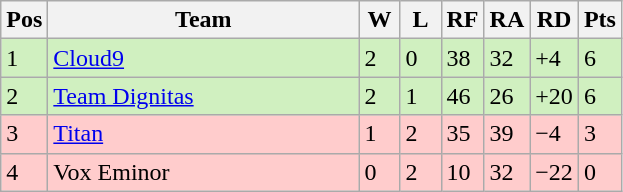<table class="wikitable">
<tr>
<th width="20px">Pos</th>
<th width="200px">Team</th>
<th width="20px">W</th>
<th width="20px">L</th>
<th width="20px">RF</th>
<th width="20px">RA</th>
<th width="20px">RD</th>
<th width="20px">Pts</th>
</tr>
<tr style="background: #D0F0C0;">
<td>1</td>
<td><a href='#'>Cloud9</a></td>
<td>2</td>
<td>0</td>
<td>38</td>
<td>32</td>
<td>+4</td>
<td>6</td>
</tr>
<tr style="background: #D0F0C0;">
<td>2</td>
<td><a href='#'>Team Dignitas</a></td>
<td>2</td>
<td>1</td>
<td>46</td>
<td>26</td>
<td>+20</td>
<td>6</td>
</tr>
<tr style="background: #FFCCCC;">
<td>3</td>
<td><a href='#'>Titan</a></td>
<td>1</td>
<td>2</td>
<td>35</td>
<td>39</td>
<td>−4</td>
<td>3</td>
</tr>
<tr style="background: #FFCCCC;">
<td>4</td>
<td>Vox Eminor</td>
<td>0</td>
<td>2</td>
<td>10</td>
<td>32</td>
<td>−22</td>
<td>0</td>
</tr>
</table>
